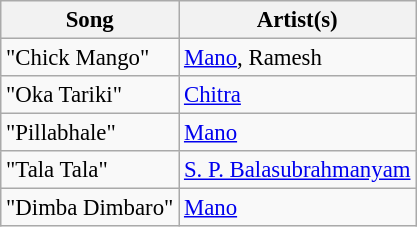<table class="wikitable tracklist" style="font-size:95%;">
<tr>
<th>Song</th>
<th>Artist(s)</th>
</tr>
<tr>
<td>"Chick Mango"</td>
<td><a href='#'>Mano</a>, Ramesh</td>
</tr>
<tr>
<td>"Oka Tariki"</td>
<td><a href='#'>Chitra</a></td>
</tr>
<tr>
<td>"Pillabhale"</td>
<td><a href='#'>Mano</a></td>
</tr>
<tr>
<td>"Tala Tala"</td>
<td><a href='#'>S. P. Balasubrahmanyam</a></td>
</tr>
<tr>
<td>"Dimba Dimbaro"</td>
<td><a href='#'>Mano</a></td>
</tr>
</table>
